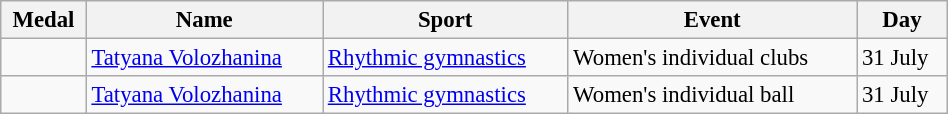<table class="wikitable sortable" style="font-size: 95%; width:50%">
<tr>
<th>Medal</th>
<th>Name</th>
<th>Sport</th>
<th>Event</th>
<th>Day</th>
</tr>
<tr>
<td></td>
<td><a href='#'>Tatyana Volozhanina</a></td>
<td><a href='#'>Rhythmic gymnastics</a></td>
<td>Women's individual clubs</td>
<td>31 July</td>
</tr>
<tr>
<td></td>
<td><a href='#'>Tatyana Volozhanina</a></td>
<td><a href='#'>Rhythmic gymnastics</a></td>
<td>Women's individual ball</td>
<td>31 July</td>
</tr>
</table>
